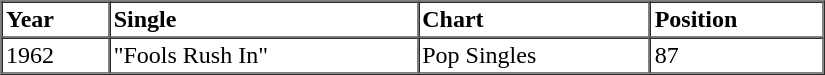<table border="1" cellspacing="0" cellpadding="2" style="width:550px;">
<tr>
<th align="left">Year</th>
<th align="left">Single</th>
<th align="left">Chart</th>
<th align="left">Position</th>
</tr>
<tr>
<td align="left">1962</td>
<td align="left">"Fools Rush In"</td>
<td align="left">Pop Singles</td>
<td align="left">87</td>
</tr>
</table>
